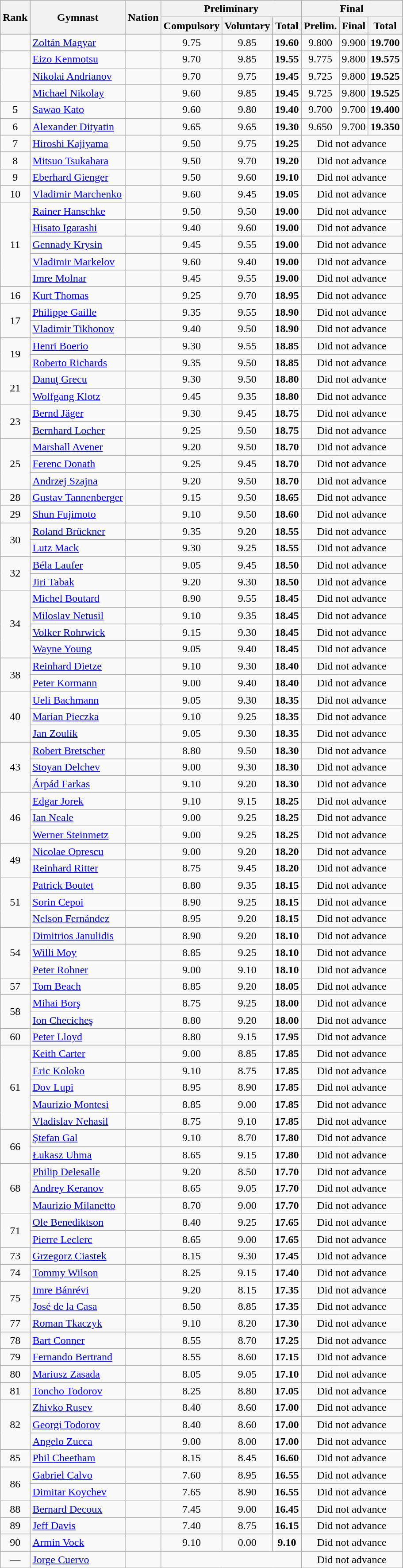<table class="wikitable sortable" style="text-align:center">
<tr>
<th rowspan=2>Rank</th>
<th rowspan=2>Gymnast</th>
<th rowspan=2>Nation</th>
<th colspan=3>Preliminary</th>
<th colspan=3>Final</th>
</tr>
<tr>
<th>Compulsory</th>
<th>Voluntary</th>
<th>Total</th>
<th> Prelim.</th>
<th>Final</th>
<th>Total</th>
</tr>
<tr>
<td></td>
<td align=left data-sort-value=Magyar><a href='#'>Zoltán Magyar</a></td>
<td align=left></td>
<td>9.75</td>
<td>9.85</td>
<td><strong>19.60</strong></td>
<td>9.800</td>
<td>9.900</td>
<td><strong>19.700</strong></td>
</tr>
<tr>
<td></td>
<td align=left data-sort-value=Kemmotsu><a href='#'>Eizo Kenmotsu</a></td>
<td align=left></td>
<td>9.70</td>
<td>9.85</td>
<td><strong>19.55</strong></td>
<td>9.775</td>
<td>9.800</td>
<td><strong>19.575</strong></td>
</tr>
<tr>
<td rowspan=2></td>
<td align=left data-sort-value=Andrianov><a href='#'>Nikolai Andrianov</a></td>
<td align=left></td>
<td>9.70</td>
<td>9.75</td>
<td><strong>19.45</strong></td>
<td>9.725</td>
<td>9.800</td>
<td><strong>19.525</strong></td>
</tr>
<tr>
<td align=left data-sort-value=Nikolay><a href='#'>Michael Nikolay</a></td>
<td align=left></td>
<td>9.60</td>
<td>9.85</td>
<td><strong>19.45</strong></td>
<td>9.725</td>
<td>9.800</td>
<td><strong>19.525</strong></td>
</tr>
<tr>
<td>5</td>
<td align=left data-sort-value=Kato><a href='#'>Sawao Kato</a></td>
<td align=left></td>
<td>9.60</td>
<td>9.80</td>
<td><strong>19.40</strong></td>
<td>9.700</td>
<td>9.700</td>
<td><strong>19.400</strong></td>
</tr>
<tr>
<td>6</td>
<td align=left data-sort-value=Dityatin><a href='#'>Alexander Dityatin</a></td>
<td align=left></td>
<td>9.65</td>
<td>9.65</td>
<td><strong>19.30</strong></td>
<td>9.650</td>
<td>9.700</td>
<td><strong>19.350</strong></td>
</tr>
<tr>
<td>7</td>
<td align=left data-sort-value=Kajiyama><a href='#'>Hiroshi Kajiyama</a></td>
<td align=left></td>
<td>9.50</td>
<td>9.75</td>
<td><strong>19.25</strong></td>
<td colspan=3 data-sort-value=0.00>Did not advance</td>
</tr>
<tr>
<td>8</td>
<td align=left data-sort-value=Tsukahara><a href='#'>Mitsuo Tsukahara</a></td>
<td align=left></td>
<td>9.50</td>
<td>9.70</td>
<td><strong>19.20</strong></td>
<td colspan=3 data-sort-value=0.00>Did not advance</td>
</tr>
<tr>
<td>9</td>
<td align=left data-sort-value=Gienger><a href='#'>Eberhard Gienger</a></td>
<td align=left></td>
<td>9.50</td>
<td>9.60</td>
<td><strong>19.10</strong></td>
<td colspan=3 data-sort-value=0.00>Did not advance</td>
</tr>
<tr>
<td>10</td>
<td align=left data-sort-value=Marchenko><a href='#'>Vladimir Marchenko</a></td>
<td align=left></td>
<td>9.60</td>
<td>9.45</td>
<td><strong>19.05</strong></td>
<td colspan=3 data-sort-value=0.00>Did not advance</td>
</tr>
<tr>
<td rowspan=5>11</td>
<td align=left data-sort-value=Hanschke><a href='#'>Rainer Hanschke</a></td>
<td align=left></td>
<td>9.50</td>
<td>9.50</td>
<td><strong>19.00</strong></td>
<td colspan=3 data-sort-value=0.00>Did not advance</td>
</tr>
<tr>
<td align=left data-sort-value=Igarashi><a href='#'>Hisato Igarashi</a></td>
<td align=left></td>
<td>9.40</td>
<td>9.60</td>
<td><strong>19.00</strong></td>
<td colspan=3 data-sort-value=0.00>Did not advance</td>
</tr>
<tr>
<td align=left data-sort-value=Krysin><a href='#'>Gennady Krysin</a></td>
<td align=left></td>
<td>9.45</td>
<td>9.55</td>
<td><strong>19.00</strong></td>
<td colspan=3 data-sort-value=0.00>Did not advance</td>
</tr>
<tr>
<td align=left data-sort-value=Markelov><a href='#'>Vladimir Markelov</a></td>
<td align=left></td>
<td>9.60</td>
<td>9.40</td>
<td><strong>19.00</strong></td>
<td colspan=3 data-sort-value=0.00>Did not advance</td>
</tr>
<tr>
<td align=left data-sort-value=Molnar><a href='#'>Imre Molnar</a></td>
<td align=left></td>
<td>9.45</td>
<td>9.55</td>
<td><strong>19.00</strong></td>
<td colspan=3 data-sort-value=0.00>Did not advance</td>
</tr>
<tr>
<td>16</td>
<td align=left data-sort-value=Thomas><a href='#'>Kurt Thomas</a></td>
<td align=left></td>
<td>9.25</td>
<td>9.70</td>
<td><strong>18.95</strong></td>
<td colspan=3 data-sort-value=0.00>Did not advance</td>
</tr>
<tr>
<td rowspan=2>17</td>
<td align=left data-sort-value=Gaille><a href='#'>Philippe Gaille</a></td>
<td align=left></td>
<td>9.35</td>
<td>9.55</td>
<td><strong>18.90</strong></td>
<td colspan=3 data-sort-value=0.00>Did not advance</td>
</tr>
<tr>
<td align=left data-sort-value=Tikhonov><a href='#'>Vladimir Tikhonov</a></td>
<td align=left></td>
<td>9.40</td>
<td>9.50</td>
<td><strong>18.90</strong></td>
<td colspan=3 data-sort-value=0.00>Did not advance</td>
</tr>
<tr>
<td rowspan=2>19</td>
<td align=left data-sort-value=Boerio><a href='#'>Henri Boerio</a></td>
<td align=left></td>
<td>9.30</td>
<td>9.55</td>
<td><strong>18.85</strong></td>
<td colspan=3 data-sort-value=0.00>Did not advance</td>
</tr>
<tr>
<td align=left data-sort-value=Richards><a href='#'>Roberto Richards</a></td>
<td align=left></td>
<td>9.35</td>
<td>9.50</td>
<td><strong>18.85</strong></td>
<td colspan=3 data-sort-value=0.00>Did not advance</td>
</tr>
<tr>
<td rowspan=2>21</td>
<td align=left data-sort-value=Grecu><a href='#'>Danuţ Grecu</a></td>
<td align=left></td>
<td>9.30</td>
<td>9.50</td>
<td><strong>18.80</strong></td>
<td colspan=3 data-sort-value=0.00>Did not advance</td>
</tr>
<tr>
<td align=left data-sort-value=Klotz><a href='#'>Wolfgang Klotz</a></td>
<td align=left></td>
<td>9.45</td>
<td>9.35</td>
<td><strong>18.80</strong></td>
<td colspan=3 data-sort-value=0.00>Did not advance</td>
</tr>
<tr>
<td rowspan=2>23</td>
<td align=left data-sort-value=Jäger><a href='#'>Bernd Jäger</a></td>
<td align=left></td>
<td>9.30</td>
<td>9.45</td>
<td><strong>18.75</strong></td>
<td colspan=3 data-sort-value=0.00>Did not advance</td>
</tr>
<tr>
<td align=left data-sort-value=Locher><a href='#'>Bernhard Locher</a></td>
<td align=left></td>
<td>9.25</td>
<td>9.50</td>
<td><strong>18.75</strong></td>
<td colspan=3 data-sort-value=0.00>Did not advance</td>
</tr>
<tr>
<td rowspan=3>25</td>
<td align=left data-sort-value=Avener><a href='#'>Marshall Avener</a></td>
<td align=left></td>
<td>9.20</td>
<td>9.50</td>
<td><strong>18.70</strong></td>
<td colspan=3 data-sort-value=0.00>Did not advance</td>
</tr>
<tr>
<td align=left data-sort-value=Donath><a href='#'>Ferenc Donath</a></td>
<td align=left></td>
<td>9.25</td>
<td>9.45</td>
<td><strong>18.70</strong></td>
<td colspan=3 data-sort-value=0.00>Did not advance</td>
</tr>
<tr>
<td align=left data-sort-value=Szajna><a href='#'>Andrzej Szajna</a></td>
<td align=left></td>
<td>9.20</td>
<td>9.50</td>
<td><strong>18.70</strong></td>
<td colspan=3 data-sort-value=0.00>Did not advance</td>
</tr>
<tr>
<td>28</td>
<td align=left data-sort-value=Tannenberger><a href='#'>Gustav Tannenberger</a></td>
<td align=left></td>
<td>9.15</td>
<td>9.50</td>
<td><strong>18.65</strong></td>
<td colspan=3 data-sort-value=0.00>Did not advance</td>
</tr>
<tr>
<td>29</td>
<td align=left data-sort-value=Fujimoto><a href='#'>Shun Fujimoto</a></td>
<td align=left></td>
<td>9.10</td>
<td>9.50</td>
<td><strong>18.60</strong></td>
<td colspan=3 data-sort-value=0.00>Did not advance</td>
</tr>
<tr>
<td rowspan=2>30</td>
<td align=left data-sort-value=Brückner><a href='#'>Roland Brückner</a></td>
<td align=left></td>
<td>9.35</td>
<td>9.20</td>
<td><strong>18.55</strong></td>
<td colspan=3 data-sort-value=0.00>Did not advance</td>
</tr>
<tr>
<td align=left data-sort-value=Mack><a href='#'>Lutz Mack</a></td>
<td align=left></td>
<td>9.30</td>
<td>9.25</td>
<td><strong>18.55</strong></td>
<td colspan=3 data-sort-value=0.00>Did not advance</td>
</tr>
<tr>
<td rowspan=2>32</td>
<td align=left data-sort-value=Laufer><a href='#'>Béla Laufer</a></td>
<td align=left></td>
<td>9.05</td>
<td>9.45</td>
<td><strong>18.50</strong></td>
<td colspan=3 data-sort-value=0.00>Did not advance</td>
</tr>
<tr>
<td align=left data-sort-value=Tabak><a href='#'>Jiri Tabak</a></td>
<td align=left></td>
<td>9.20</td>
<td>9.30</td>
<td><strong>18.50</strong></td>
<td colspan=3 data-sort-value=0.00>Did not advance</td>
</tr>
<tr>
<td rowspan=4>34</td>
<td align=left data-sort-value=Boutard><a href='#'>Michel Boutard</a></td>
<td align=left></td>
<td>8.90</td>
<td>9.55</td>
<td><strong>18.45</strong></td>
<td colspan=3 data-sort-value=0.00>Did not advance</td>
</tr>
<tr>
<td align=left data-sort-value=Netusil><a href='#'>Miloslav Netusil</a></td>
<td align=left></td>
<td>9.10</td>
<td>9.35</td>
<td><strong>18.45</strong></td>
<td colspan=3 data-sort-value=0.00>Did not advance</td>
</tr>
<tr>
<td align=left data-sort-value=Rohrwick><a href='#'>Volker Rohrwick</a></td>
<td align=left></td>
<td>9.15</td>
<td>9.30</td>
<td><strong>18.45</strong></td>
<td colspan=3 data-sort-value=0.00>Did not advance</td>
</tr>
<tr>
<td align=left data-sort-value=Young><a href='#'>Wayne Young</a></td>
<td align=left></td>
<td>9.05</td>
<td>9.40</td>
<td><strong>18.45</strong></td>
<td colspan=3 data-sort-value=0.00>Did not advance</td>
</tr>
<tr>
<td rowspan=2>38</td>
<td align=left data-sort-value=Dietze><a href='#'>Reinhard Dietze</a></td>
<td align=left></td>
<td>9.10</td>
<td>9.30</td>
<td><strong>18.40</strong></td>
<td colspan=3 data-sort-value=0.00>Did not advance</td>
</tr>
<tr>
<td align=left data-sort-value=Kormann><a href='#'>Peter Kormann</a></td>
<td align=left></td>
<td>9.00</td>
<td>9.40</td>
<td><strong>18.40</strong></td>
<td colspan=3 data-sort-value=0.00>Did not advance</td>
</tr>
<tr>
<td rowspan=3>40</td>
<td align=left data-sort-value=Bachmann><a href='#'>Ueli Bachmann</a></td>
<td align=left></td>
<td>9.05</td>
<td>9.30</td>
<td><strong>18.35</strong></td>
<td colspan=3 data-sort-value=0.00>Did not advance</td>
</tr>
<tr>
<td align=left data-sort-value=Pieczka><a href='#'>Marian Pieczka</a></td>
<td align=left></td>
<td>9.10</td>
<td>9.25</td>
<td><strong>18.35</strong></td>
<td colspan=3 data-sort-value=0.00>Did not advance</td>
</tr>
<tr>
<td align=left data-sort-value=Zoulík><a href='#'>Jan Zoulík</a></td>
<td align=left></td>
<td>9.05</td>
<td>9.30</td>
<td><strong>18.35</strong></td>
<td colspan=3 data-sort-value=0.00>Did not advance</td>
</tr>
<tr>
<td rowspan=3>43</td>
<td align=left data-sort-value=Bretscher><a href='#'>Robert Bretscher</a></td>
<td align=left></td>
<td>8.80</td>
<td>9.50</td>
<td><strong>18.30</strong></td>
<td colspan=3 data-sort-value=0.00>Did not advance</td>
</tr>
<tr>
<td align=left data-sort-value=Delchev><a href='#'>Stoyan Delchev</a></td>
<td align=left></td>
<td>9.00</td>
<td>9.30</td>
<td><strong>18.30</strong></td>
<td colspan=3 data-sort-value=0.00>Did not advance</td>
</tr>
<tr>
<td align=left data-sort-value=Farkas><a href='#'>Árpád Farkas</a></td>
<td align=left></td>
<td>9.10</td>
<td>9.20</td>
<td><strong>18.30</strong></td>
<td colspan=3 data-sort-value=0.00>Did not advance</td>
</tr>
<tr>
<td rowspan=3>46</td>
<td align=left data-sort-value=Jorek><a href='#'>Edgar Jorek</a></td>
<td align=left></td>
<td>9.10</td>
<td>9.15</td>
<td><strong>18.25</strong></td>
<td colspan=3 data-sort-value=0.00>Did not advance</td>
</tr>
<tr>
<td align=left data-sort-value=Neale><a href='#'>Ian Neale</a></td>
<td align=left></td>
<td>9.00</td>
<td>9.25</td>
<td><strong>18.25</strong></td>
<td colspan=3 data-sort-value=0.00>Did not advance</td>
</tr>
<tr>
<td align=left data-sort-value=Steinmetz><a href='#'>Werner Steinmetz</a></td>
<td align=left></td>
<td>9.00</td>
<td>9.25</td>
<td><strong>18.25</strong></td>
<td colspan=3 data-sort-value=0.00>Did not advance</td>
</tr>
<tr>
<td rowspan=2>49</td>
<td align=left data-sort-value=Oprescu><a href='#'>Nicolae Oprescu</a></td>
<td align=left></td>
<td>9.00</td>
<td>9.20</td>
<td><strong>18.20</strong></td>
<td colspan=3 data-sort-value=0.00>Did not advance</td>
</tr>
<tr>
<td align=left data-sort-value=Ritter><a href='#'>Reinhard Ritter</a></td>
<td align=left></td>
<td>8.75</td>
<td>9.45</td>
<td><strong>18.20</strong></td>
<td colspan=3 data-sort-value=0.00>Did not advance</td>
</tr>
<tr>
<td rowspan=3>51</td>
<td align=left data-sort-value=Boutet><a href='#'>Patrick Boutet</a></td>
<td align=left></td>
<td>8.80</td>
<td>9.35</td>
<td><strong>18.15</strong></td>
<td colspan=3 data-sort-value=0.00>Did not advance</td>
</tr>
<tr>
<td align=left data-sort-value=Cepoi><a href='#'>Sorin Cepoi</a></td>
<td align=left></td>
<td>8.90</td>
<td>9.25</td>
<td><strong>18.15</strong></td>
<td colspan=3 data-sort-value=0.00>Did not advance</td>
</tr>
<tr>
<td align=left data-sort-value=Fernández><a href='#'>Nelson Fernández</a></td>
<td align=left></td>
<td>8.95</td>
<td>9.20</td>
<td><strong>18.15</strong></td>
<td colspan=3 data-sort-value=0.00>Did not advance</td>
</tr>
<tr>
<td rowspan=3>54</td>
<td align=left data-sort-value=Janulidis><a href='#'>Dimitrios Janulidis</a></td>
<td align=left></td>
<td>8.90</td>
<td>9.20</td>
<td><strong>18.10</strong></td>
<td colspan=3 data-sort-value=0.00>Did not advance</td>
</tr>
<tr>
<td align=left data-sort-value=Moy><a href='#'>Willi Moy</a></td>
<td align=left></td>
<td>8.85</td>
<td>9.25</td>
<td><strong>18.10</strong></td>
<td colspan=3 data-sort-value=0.00>Did not advance</td>
</tr>
<tr>
<td align=left data-sort-value=Rohner><a href='#'>Peter Rohner</a></td>
<td align=left></td>
<td>9.00</td>
<td>9.10</td>
<td><strong>18.10</strong></td>
<td colspan=3 data-sort-value=0.00>Did not advance</td>
</tr>
<tr>
<td>57</td>
<td align=left data-sort-value=Beach><a href='#'>Tom Beach</a></td>
<td align=left></td>
<td>8.85</td>
<td>9.20</td>
<td><strong>18.05</strong></td>
<td colspan=3 data-sort-value=0.00>Did not advance</td>
</tr>
<tr>
<td rowspan=2>58</td>
<td align=left data-sort-value=Borş><a href='#'>Mihai Borş</a></td>
<td align=left></td>
<td>8.75</td>
<td>9.25</td>
<td><strong>18.00</strong></td>
<td colspan=3 data-sort-value=0.00>Did not advance</td>
</tr>
<tr>
<td align=left data-sort-value=Checicheş><a href='#'>Ion Checicheş</a></td>
<td align=left></td>
<td>8.80</td>
<td>9.20</td>
<td><strong>18.00</strong></td>
<td colspan=3 data-sort-value=0.00>Did not advance</td>
</tr>
<tr>
<td>60</td>
<td align=left data-sort-value=Lloyd><a href='#'>Peter Lloyd</a></td>
<td align=left></td>
<td>8.80</td>
<td>9.15</td>
<td><strong>17.95</strong></td>
<td colspan=3 data-sort-value=0.00>Did not advance</td>
</tr>
<tr>
<td rowspan=5>61</td>
<td align=left data-sort-value=Carter><a href='#'>Keith Carter</a></td>
<td align=left></td>
<td>9.00</td>
<td>8.85</td>
<td><strong>17.85</strong></td>
<td colspan=3 data-sort-value=0.00>Did not advance</td>
</tr>
<tr>
<td align=left data-sort-value=Koloko><a href='#'>Eric Koloko</a></td>
<td align=left></td>
<td>9.10</td>
<td>8.75</td>
<td><strong>17.85</strong></td>
<td colspan=3 data-sort-value=0.00>Did not advance</td>
</tr>
<tr>
<td align=left data-sort-value=Lupi><a href='#'>Dov Lupi</a></td>
<td align=left></td>
<td>8.95</td>
<td>8.90</td>
<td><strong>17.85</strong></td>
<td colspan=3 data-sort-value=0.00>Did not advance</td>
</tr>
<tr>
<td align=left data-sort-value=Montesi><a href='#'>Maurizio Montesi</a></td>
<td align=left></td>
<td>8.85</td>
<td>9.00</td>
<td><strong>17.85</strong></td>
<td colspan=3 data-sort-value=0.00>Did not advance</td>
</tr>
<tr>
<td align=left data-sort-value=Nehasil><a href='#'>Vladislav Nehasil</a></td>
<td align=left></td>
<td>8.75</td>
<td>9.10</td>
<td><strong>17.85</strong></td>
<td colspan=3 data-sort-value=0.00>Did not advance</td>
</tr>
<tr>
<td rowspan=2>66</td>
<td align=left data-sort-value=Gal><a href='#'>Ştefan Gal</a></td>
<td align=left></td>
<td>9.10</td>
<td>8.70</td>
<td><strong>17.80</strong></td>
<td colspan=3 data-sort-value=0.00>Did not advance</td>
</tr>
<tr>
<td align=left data-sort-value=Uhma><a href='#'>Łukasz Uhma</a></td>
<td align=left></td>
<td>8.65</td>
<td>9.15</td>
<td><strong>17.80</strong></td>
<td colspan=3 data-sort-value=0.00>Did not advance</td>
</tr>
<tr>
<td rowspan=3>68</td>
<td align=left data-sort-value=Delesalle><a href='#'>Philip Delesalle</a></td>
<td align=left></td>
<td>9.20</td>
<td>8.50</td>
<td><strong>17.70</strong></td>
<td colspan=3 data-sort-value=0.00>Did not advance</td>
</tr>
<tr>
<td align=left data-sort-value=Keranov><a href='#'>Andrey Keranov</a></td>
<td align=left></td>
<td>8.65</td>
<td>9.05</td>
<td><strong>17.70</strong></td>
<td colspan=3 data-sort-value=0.00>Did not advance</td>
</tr>
<tr>
<td align=left data-sort-value=Milanetto><a href='#'>Maurizio Milanetto</a></td>
<td align=left></td>
<td>8.70</td>
<td>9.00</td>
<td><strong>17.70</strong></td>
<td colspan=3 data-sort-value=0.00>Did not advance</td>
</tr>
<tr>
<td rowspan=2>71</td>
<td align=left data-sort-value=Benediktson><a href='#'>Ole Benediktson</a></td>
<td align=left></td>
<td>8.40</td>
<td>9.25</td>
<td><strong>17.65</strong></td>
<td colspan=3 data-sort-value=0.00>Did not advance</td>
</tr>
<tr>
<td align=left data-sort-value=Leclerc><a href='#'>Pierre Leclerc</a></td>
<td align=left></td>
<td>8.65</td>
<td>9.00</td>
<td><strong>17.65</strong></td>
<td colspan=3 data-sort-value=0.00>Did not advance</td>
</tr>
<tr>
<td>73</td>
<td align=left data-sort-value=Ciastek><a href='#'>Grzegorz Ciastek</a></td>
<td align=left></td>
<td>8.15</td>
<td>9.30</td>
<td><strong>17.45</strong></td>
<td colspan=3 data-sort-value=0.00>Did not advance</td>
</tr>
<tr>
<td>74</td>
<td align=left data-sort-value=Wilson><a href='#'>Tommy Wilson</a></td>
<td align=left></td>
<td>8.25</td>
<td>9.15</td>
<td><strong>17.40</strong></td>
<td colspan=3 data-sort-value=0.00>Did not advance</td>
</tr>
<tr>
<td rowspan=2>75</td>
<td align=left data-sort-value=Bánrévi><a href='#'>Imre Bánrévi</a></td>
<td align=left></td>
<td>9.20</td>
<td>8.15</td>
<td><strong>17.35</strong></td>
<td colspan=3 data-sort-value=0.00>Did not advance</td>
</tr>
<tr>
<td align=left data-sort-value=de la Casa><a href='#'>José de la Casa</a></td>
<td align=left></td>
<td>8.50</td>
<td>8.85</td>
<td><strong>17.35</strong></td>
<td colspan=3 data-sort-value=0.00>Did not advance</td>
</tr>
<tr>
<td>77</td>
<td align=left data-sort-value=Tkaczyk><a href='#'>Roman Tkaczyk</a></td>
<td align=left></td>
<td>9.10</td>
<td>8.20</td>
<td><strong>17.30</strong></td>
<td colspan=3 data-sort-value=0.00>Did not advance</td>
</tr>
<tr>
<td>78</td>
<td align=left data-sort-value=Conner><a href='#'>Bart Conner</a></td>
<td align=left></td>
<td>8.55</td>
<td>8.70</td>
<td><strong>17.25</strong></td>
<td colspan=3 data-sort-value=0.00>Did not advance</td>
</tr>
<tr>
<td>79</td>
<td align=left data-sort-value=Bertrand><a href='#'>Fernando Bertrand</a></td>
<td align=left></td>
<td>8.55</td>
<td>8.60</td>
<td><strong>17.15</strong></td>
<td colspan=3 data-sort-value=0.00>Did not advance</td>
</tr>
<tr>
<td>80</td>
<td align=left data-sort-value=Zasada><a href='#'>Mariusz Zasada</a></td>
<td align=left></td>
<td>8.05</td>
<td>9.05</td>
<td><strong>17.10</strong></td>
<td colspan=3 data-sort-value=0.00>Did not advance</td>
</tr>
<tr>
<td>81</td>
<td align=left data-sort-value=Todorov><a href='#'>Toncho Todorov</a></td>
<td align=left></td>
<td>8.25</td>
<td>8.80</td>
<td><strong>17.05</strong></td>
<td colspan=3 data-sort-value=0.00>Did not advance</td>
</tr>
<tr>
<td rowspan=3>82</td>
<td align=left data-sort-value=Rusev><a href='#'>Zhivko Rusev</a></td>
<td align=left></td>
<td>8.40</td>
<td>8.60</td>
<td><strong>17.00</strong></td>
<td colspan=3 data-sort-value=0.00>Did not advance</td>
</tr>
<tr>
<td align=left data-sort-value=Todorov><a href='#'>Georgi Todorov</a></td>
<td align=left></td>
<td>8.40</td>
<td>8.60</td>
<td><strong>17.00</strong></td>
<td colspan=3 data-sort-value=0.00>Did not advance</td>
</tr>
<tr>
<td align=left data-sort-value=Zucca><a href='#'>Angelo Zucca</a></td>
<td align=left></td>
<td>9.00</td>
<td>8.00</td>
<td><strong>17.00</strong></td>
<td colspan=3 data-sort-value=0.00>Did not advance</td>
</tr>
<tr>
<td>85</td>
<td align=left data-sort-value=Cheetham><a href='#'>Phil Cheetham</a></td>
<td align=left></td>
<td>8.15</td>
<td>8.45</td>
<td><strong>16.60</strong></td>
<td colspan=3 data-sort-value=0.00>Did not advance</td>
</tr>
<tr>
<td rowspan=2>86</td>
<td align=left data-sort-value=Calvo><a href='#'>Gabriel Calvo</a></td>
<td align=left></td>
<td>7.60</td>
<td>8.95</td>
<td><strong>16.55</strong></td>
<td colspan=3 data-sort-value=0.00>Did not advance</td>
</tr>
<tr>
<td align=left data-sort-value=Koychev><a href='#'>Dimitar Koychev</a></td>
<td align=left></td>
<td>7.65</td>
<td>8.90</td>
<td><strong>16.55</strong></td>
<td colspan=3 data-sort-value=0.00>Did not advance</td>
</tr>
<tr>
<td>88</td>
<td align=left data-sort-value=Decoux><a href='#'>Bernard Decoux</a></td>
<td align=left></td>
<td>7.45</td>
<td>9.00</td>
<td><strong>16.45</strong></td>
<td colspan=3 data-sort-value=0.00>Did not advance</td>
</tr>
<tr>
<td>89</td>
<td align=left data-sort-value=Davis><a href='#'>Jeff Davis</a></td>
<td align=left></td>
<td>7.40</td>
<td>8.75</td>
<td><strong>16.15</strong></td>
<td colspan=3 data-sort-value=0.00>Did not advance</td>
</tr>
<tr>
<td>90</td>
<td align=left data-sort-value=Vock><a href='#'>Armin Vock</a></td>
<td align=left></td>
<td>9.10</td>
<td>0.00</td>
<td><strong>9.10</strong></td>
<td colspan=3 data-sort-value=0.00>Did not advance</td>
</tr>
<tr>
<td data-sort-value=91>—</td>
<td align=left data-sort-value=Cuervo><a href='#'>Jorge Cuervo</a></td>
<td align=left></td>
<td colspan=3 data-sort-value=0.00></td>
<td colspan=3 data-sort-value=0.00>Did not advance</td>
</tr>
</table>
